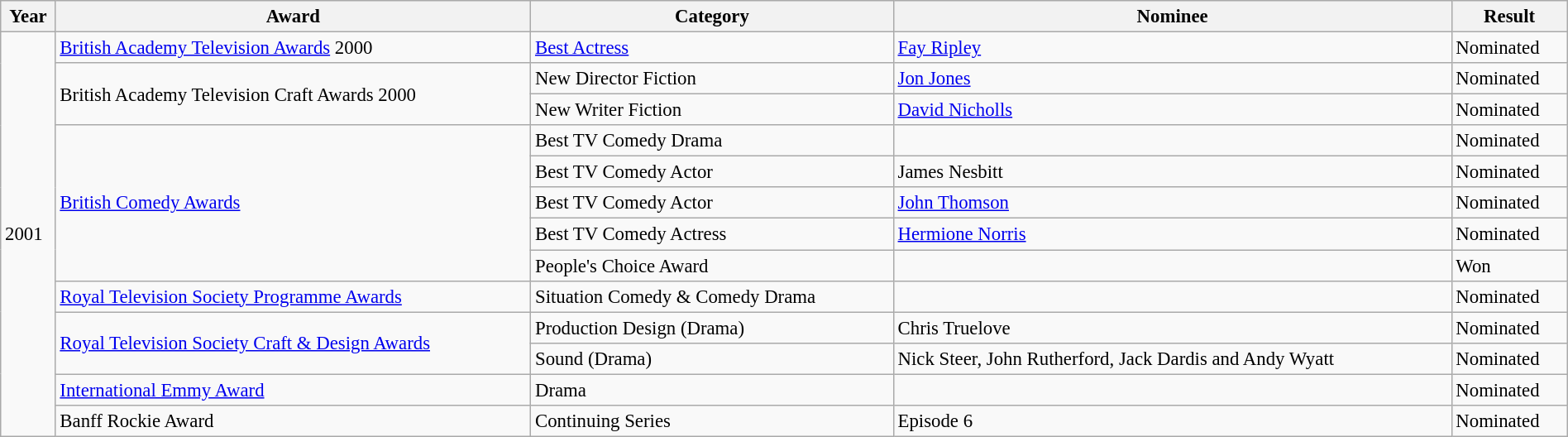<table class="wikitable" style="font-size: 95%; width: 100%; text-align: left;">
<tr>
<th width=3.5%>Year</th>
<th>Award</th>
<th>Category</th>
<th>Nominee</th>
<th>Result</th>
</tr>
<tr>
<td rowspan=13>2001</td>
<td><a href='#'>British Academy Television Awards</a> 2000</td>
<td><a href='#'>Best Actress</a></td>
<td><a href='#'>Fay Ripley</a></td>
<td>Nominated</td>
</tr>
<tr>
<td rowspan="2">British Academy Television Craft Awards 2000</td>
<td>New Director Fiction</td>
<td><a href='#'>Jon Jones</a></td>
<td>Nominated</td>
</tr>
<tr>
<td>New Writer Fiction</td>
<td><a href='#'>David Nicholls</a></td>
<td>Nominated</td>
</tr>
<tr>
<td rowspan="5"><a href='#'>British Comedy Awards</a></td>
<td>Best TV Comedy Drama</td>
<td></td>
<td>Nominated</td>
</tr>
<tr>
<td>Best TV Comedy Actor</td>
<td>James Nesbitt</td>
<td>Nominated</td>
</tr>
<tr>
<td>Best TV Comedy Actor</td>
<td><a href='#'>John Thomson</a></td>
<td>Nominated</td>
</tr>
<tr>
<td>Best TV Comedy Actress</td>
<td><a href='#'>Hermione Norris</a></td>
<td>Nominated</td>
</tr>
<tr>
<td>People's Choice Award</td>
<td></td>
<td>Won</td>
</tr>
<tr>
<td><a href='#'>Royal Television Society Programme Awards</a></td>
<td>Situation Comedy & Comedy Drama</td>
<td></td>
<td>Nominated</td>
</tr>
<tr>
<td rowspan=2><a href='#'>Royal Television Society Craft & Design Awards</a></td>
<td>Production Design (Drama)</td>
<td>Chris Truelove</td>
<td>Nominated</td>
</tr>
<tr>
<td>Sound (Drama)</td>
<td>Nick Steer, John Rutherford, Jack Dardis and Andy Wyatt</td>
<td>Nominated</td>
</tr>
<tr>
<td><a href='#'>International Emmy Award</a></td>
<td>Drama</td>
<td></td>
<td>Nominated</td>
</tr>
<tr>
<td>Banff Rockie Award</td>
<td>Continuing Series</td>
<td>Episode 6</td>
<td>Nominated</td>
</tr>
</table>
